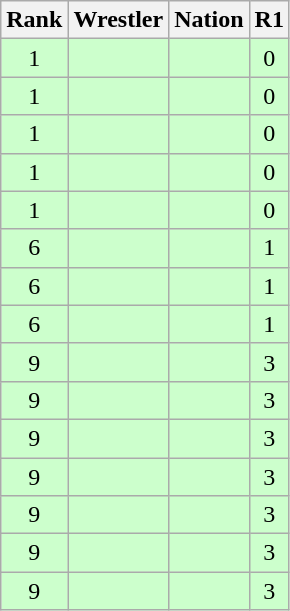<table class="wikitable sortable" style="text-align:center;">
<tr>
<th>Rank</th>
<th>Wrestler</th>
<th>Nation</th>
<th>R1</th>
</tr>
<tr style="background:#cfc;">
<td>1</td>
<td align=left></td>
<td align=left></td>
<td>0</td>
</tr>
<tr style="background:#cfc;">
<td>1</td>
<td align=left></td>
<td align=left></td>
<td>0</td>
</tr>
<tr style="background:#cfc;">
<td>1</td>
<td align=left></td>
<td align=left></td>
<td>0</td>
</tr>
<tr style="background:#cfc;">
<td>1</td>
<td align=left></td>
<td align=left></td>
<td>0</td>
</tr>
<tr style="background:#cfc;">
<td>1</td>
<td align=left></td>
<td align=left></td>
<td>0</td>
</tr>
<tr style="background:#cfc;">
<td>6</td>
<td align=left></td>
<td align=left></td>
<td>1</td>
</tr>
<tr style="background:#cfc;">
<td>6</td>
<td align=left></td>
<td align=left></td>
<td>1</td>
</tr>
<tr style="background:#cfc;">
<td>6</td>
<td align=left></td>
<td align=left></td>
<td>1</td>
</tr>
<tr style="background:#cfc;">
<td>9</td>
<td align=left></td>
<td align=left></td>
<td>3</td>
</tr>
<tr style="background:#cfc;">
<td>9</td>
<td align=left></td>
<td align=left></td>
<td>3</td>
</tr>
<tr style="background:#cfc;">
<td>9</td>
<td align=left></td>
<td align=left></td>
<td>3</td>
</tr>
<tr style="background:#cfc;">
<td>9</td>
<td align=left></td>
<td align=left></td>
<td>3</td>
</tr>
<tr style="background:#cfc;">
<td>9</td>
<td align=left></td>
<td align=left></td>
<td>3</td>
</tr>
<tr style="background:#cfc;">
<td>9</td>
<td align=left></td>
<td align=left></td>
<td>3</td>
</tr>
<tr style="background:#cfc;">
<td>9</td>
<td align=left></td>
<td align=left></td>
<td>3</td>
</tr>
</table>
